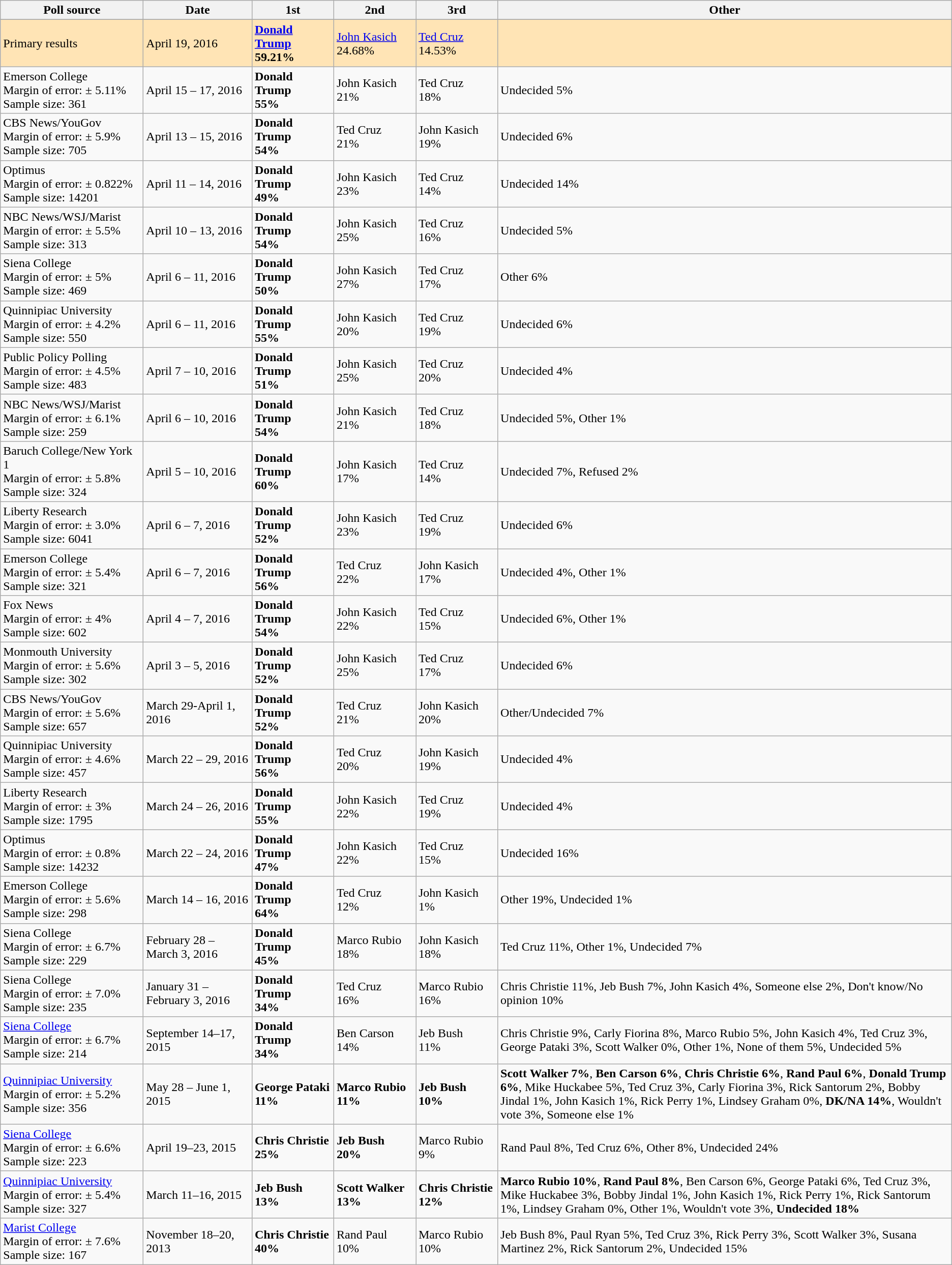<table class="wikitable">
<tr>
<th style="width:180px;">Poll source</th>
<th style="width:135px;">Date</th>
<th style="width:100px;">1st</th>
<th style="width:100px;">2nd</th>
<th style="width:100px;">3rd</th>
<th>Other</th>
</tr>
<tr>
</tr>
<tr style="background:Moccasin;">
<td>Primary results</td>
<td>April 19, 2016</td>
<td><strong><a href='#'>Donald Trump</a><br>59.21%</strong></td>
<td><a href='#'>John Kasich</a><br>24.68%</td>
<td><a href='#'>Ted Cruz</a><br>14.53%</td>
<td></td>
</tr>
<tr>
<td>Emerson College<br>Margin of error: ± 5.11%
<br>Sample size: 361</td>
<td>April 15 – 17, 2016</td>
<td><strong>Donald Trump<br>55%</strong></td>
<td>John Kasich<br>21%</td>
<td>Ted Cruz<br>18%</td>
<td>Undecided 5%</td>
</tr>
<tr>
<td>CBS News/YouGov<br>Margin of error: ± 5.9%
<br>Sample size: 705</td>
<td>April 13 – 15, 2016</td>
<td><strong>Donald Trump<br>54%</strong></td>
<td>Ted Cruz<br>21%</td>
<td>John Kasich<br>19%</td>
<td>Undecided 6%</td>
</tr>
<tr>
<td>Optimus<br>Margin of error: ± 0.822%
<br>Sample size: 14201</td>
<td>April 11 – 14, 2016</td>
<td><strong>Donald Trump<br>49%</strong></td>
<td>John Kasich<br>23%</td>
<td>Ted Cruz<br>14%</td>
<td>Undecided 14%</td>
</tr>
<tr>
<td>NBC News/WSJ/Marist<br>Margin of error: ± 5.5%
<br>Sample size: 313</td>
<td>April 10 – 13, 2016</td>
<td><strong>Donald Trump<br>54%</strong></td>
<td>John Kasich<br>25%</td>
<td>Ted Cruz<br>16%</td>
<td>Undecided 5%</td>
</tr>
<tr>
<td>Siena College<br>Margin of error: ± 5%
<br>Sample size: 469</td>
<td>April 6 – 11, 2016</td>
<td><strong>Donald Trump<br>50%</strong></td>
<td>John Kasich<br>27%</td>
<td>Ted Cruz<br>17%</td>
<td>Other 6%</td>
</tr>
<tr>
<td>Quinnipiac University<br>Margin of error: ± 4.2%
<br>Sample size: 550</td>
<td>April 6 – 11, 2016</td>
<td><strong>Donald Trump<br>55%</strong></td>
<td>John Kasich<br>20%</td>
<td>Ted Cruz<br>19%</td>
<td>Undecided 6%</td>
</tr>
<tr>
<td>Public Policy Polling<br>Margin of error: ± 4.5%
<br>Sample size: 483</td>
<td>April 7 – 10, 2016</td>
<td><strong>Donald Trump<br>51%</strong></td>
<td>John Kasich<br>25%</td>
<td>Ted Cruz<br>20%</td>
<td>Undecided 4%</td>
</tr>
<tr>
<td>NBC News/WSJ/Marist<br>Margin of error: ± 6.1%
<br>Sample size: 259</td>
<td>April 6 – 10, 2016</td>
<td><strong>Donald Trump<br>54%</strong></td>
<td>John Kasich<br>21%</td>
<td>Ted Cruz<br>18%</td>
<td>Undecided 5%, Other 1%</td>
</tr>
<tr>
<td>Baruch College/New York 1<br>Margin of error: ± 5.8%
<br>Sample size: 324</td>
<td>April 5 – 10, 2016</td>
<td><strong>Donald Trump<br>60%</strong></td>
<td>John Kasich<br>17%</td>
<td>Ted Cruz<br>14%</td>
<td>Undecided 7%, Refused 2%</td>
</tr>
<tr>
<td>Liberty Research<br>Margin of error: ± 3.0%
<br>Sample size: 6041</td>
<td>April 6 – 7, 2016</td>
<td><strong>Donald Trump<br>52%</strong></td>
<td>John Kasich<br>23%</td>
<td>Ted Cruz<br>19%</td>
<td>Undecided 6%</td>
</tr>
<tr>
<td>Emerson College<br>Margin of error: ± 5.4%
<br>Sample size: 321</td>
<td>April 6 – 7, 2016</td>
<td><strong>Donald Trump<br>56%</strong></td>
<td>Ted Cruz<br>22%</td>
<td>John Kasich<br>17%</td>
<td>Undecided 4%, Other 1%</td>
</tr>
<tr>
<td>Fox News<br>Margin of error: ± 4%
<br>Sample size: 602</td>
<td>April 4 – 7, 2016</td>
<td><strong>Donald Trump<br>54%</strong></td>
<td>John Kasich<br>22%</td>
<td>Ted Cruz<br>15%</td>
<td>Undecided 6%, Other 1%</td>
</tr>
<tr>
<td>Monmouth University<br>Margin of error: ± 5.6%
<br>Sample size: 302</td>
<td>April 3 – 5, 2016</td>
<td><strong>Donald Trump<br>52%</strong></td>
<td>John Kasich<br>25%</td>
<td>Ted Cruz<br>17%</td>
<td>Undecided 6%</td>
</tr>
<tr>
<td>CBS News/YouGov<br>Margin of error: ± 5.6%
<br>Sample size: 657</td>
<td>March 29-April 1, 2016</td>
<td><strong>Donald Trump<br>52%</strong></td>
<td>Ted Cruz<br>21%</td>
<td>John Kasich<br>20%</td>
<td>Other/Undecided 7%</td>
</tr>
<tr>
<td>Quinnipiac University<br>Margin of error: ± 4.6%
<br>Sample size: 457</td>
<td>March 22 – 29, 2016</td>
<td><strong>Donald Trump<br>56%</strong></td>
<td>Ted Cruz<br>20%</td>
<td>John Kasich<br>19%</td>
<td>Undecided 4%</td>
</tr>
<tr>
<td>Liberty Research<br>Margin of error: ± 3%
<br>Sample size: 1795</td>
<td>March 24 – 26, 2016</td>
<td><strong>Donald Trump<br>55%</strong></td>
<td>John Kasich<br>22%</td>
<td>Ted Cruz<br>19%</td>
<td>Undecided 4%</td>
</tr>
<tr>
<td>Optimus<br>Margin of error: ± 0.8%
<br>Sample size: 14232</td>
<td>March 22 – 24, 2016</td>
<td><strong>Donald Trump<br>47%</strong></td>
<td>John Kasich<br>22%</td>
<td>Ted Cruz<br>15%</td>
<td>Undecided 16%</td>
</tr>
<tr>
<td>Emerson College<br>Margin of error: ± 5.6%
<br>Sample size: 298</td>
<td>March 14 – 16, 2016</td>
<td><strong>Donald Trump<br>64%</strong></td>
<td>Ted Cruz<br>12%</td>
<td>John Kasich<br>1%</td>
<td>Other 19%, Undecided 1%</td>
</tr>
<tr>
<td>Siena College<br>Margin of error: ± 6.7%
<br>Sample size: 229</td>
<td>February 28 – March 3, 2016</td>
<td><strong>Donald Trump<br>45%</strong></td>
<td>Marco Rubio<br>18%</td>
<td>John Kasich<br>18%</td>
<td>Ted Cruz 11%, Other 1%, Undecided 7%</td>
</tr>
<tr>
<td>Siena College<br>Margin of error: ± 7.0%
<br>Sample size: 235</td>
<td>January 31 – February 3, 2016</td>
<td><strong>Donald Trump<br>34%</strong></td>
<td>Ted Cruz<br>16%</td>
<td>Marco Rubio<br>16%</td>
<td>Chris Christie 11%, Jeb Bush 7%, John Kasich 4%, Someone else 2%, Don't know/No opinion 10%</td>
</tr>
<tr>
<td><a href='#'>Siena College</a><br>Margin of error: ± 6.7%
<br>Sample size: 214</td>
<td>September 14–17, 2015</td>
<td><strong>Donald Trump<br>34%</strong></td>
<td>Ben Carson<br>14%</td>
<td>Jeb Bush<br>11%</td>
<td>Chris Christie 9%, Carly Fiorina 8%, Marco Rubio 5%, John Kasich 4%, Ted Cruz 3%, George Pataki 3%, Scott Walker 0%, Other 1%, None of them 5%, Undecided 5%</td>
</tr>
<tr>
<td><a href='#'>Quinnipiac University</a><br>Margin of error: ± 5.2%
<br>Sample size: 356</td>
<td>May 28 – June 1, 2015</td>
<td><strong>George Pataki<br>11%</strong></td>
<td><strong>Marco Rubio<br>11%</strong></td>
<td><strong>Jeb Bush<br>10%</strong></td>
<td><span><strong>Scott Walker 7%</strong></span>, <span><strong>Ben Carson 6%</strong></span>, <span><strong>Chris Christie 6%</strong></span>, <span><strong>Rand Paul 6%</strong></span>, <span><strong>Donald Trump 6%</strong></span>, Mike Huckabee 5%, Ted Cruz 3%, Carly Fiorina 3%, Rick Santorum 2%, Bobby Jindal 1%, John Kasich 1%, Rick Perry 1%, Lindsey Graham 0%, <span><strong>DK/NA 14%</strong></span>, Wouldn't vote 3%, Someone else 1%</td>
</tr>
<tr>
<td><a href='#'>Siena College</a><br>Margin of error: ± 6.6%
<br>Sample size: 223</td>
<td>April 19–23, 2015</td>
<td><strong>Chris Christie<br>25%</strong></td>
<td><strong>Jeb Bush<br>20%</strong></td>
<td>Marco Rubio<br>9%</td>
<td>Rand Paul 8%, Ted Cruz 6%, Other 8%, Undecided 24%</td>
</tr>
<tr>
<td><a href='#'>Quinnipiac University</a><br>Margin of error: ± 5.4%
<br>Sample size: 327</td>
<td>March 11–16, 2015</td>
<td><strong>Jeb Bush<br>13%</strong></td>
<td><strong>Scott Walker<br>13%</strong></td>
<td><strong>Chris Christie<br>12%</strong></td>
<td><span><strong>Marco Rubio 10%</strong></span>, <span><strong>Rand Paul 8%</strong></span>, Ben Carson 6%, George Pataki 6%, Ted Cruz 3%, Mike Huckabee 3%, Bobby Jindal 1%, John Kasich 1%, Rick Perry 1%, Rick Santorum 1%, Lindsey Graham 0%, Other 1%, Wouldn't vote 3%, <span><strong>Undecided 18%</strong></span></td>
</tr>
<tr>
<td><a href='#'>Marist College</a><br>Margin of error: ± 7.6%
<br>Sample size: 167</td>
<td>November 18–20, 2013</td>
<td><strong>Chris Christie<br>40%</strong></td>
<td>Rand Paul<br>10%</td>
<td>Marco Rubio<br>10%</td>
<td>Jeb Bush 8%, Paul Ryan 5%, Ted Cruz 3%, Rick Perry 3%, Scott Walker 3%, Susana Martinez 2%, Rick Santorum 2%, Undecided 15%</td>
</tr>
</table>
